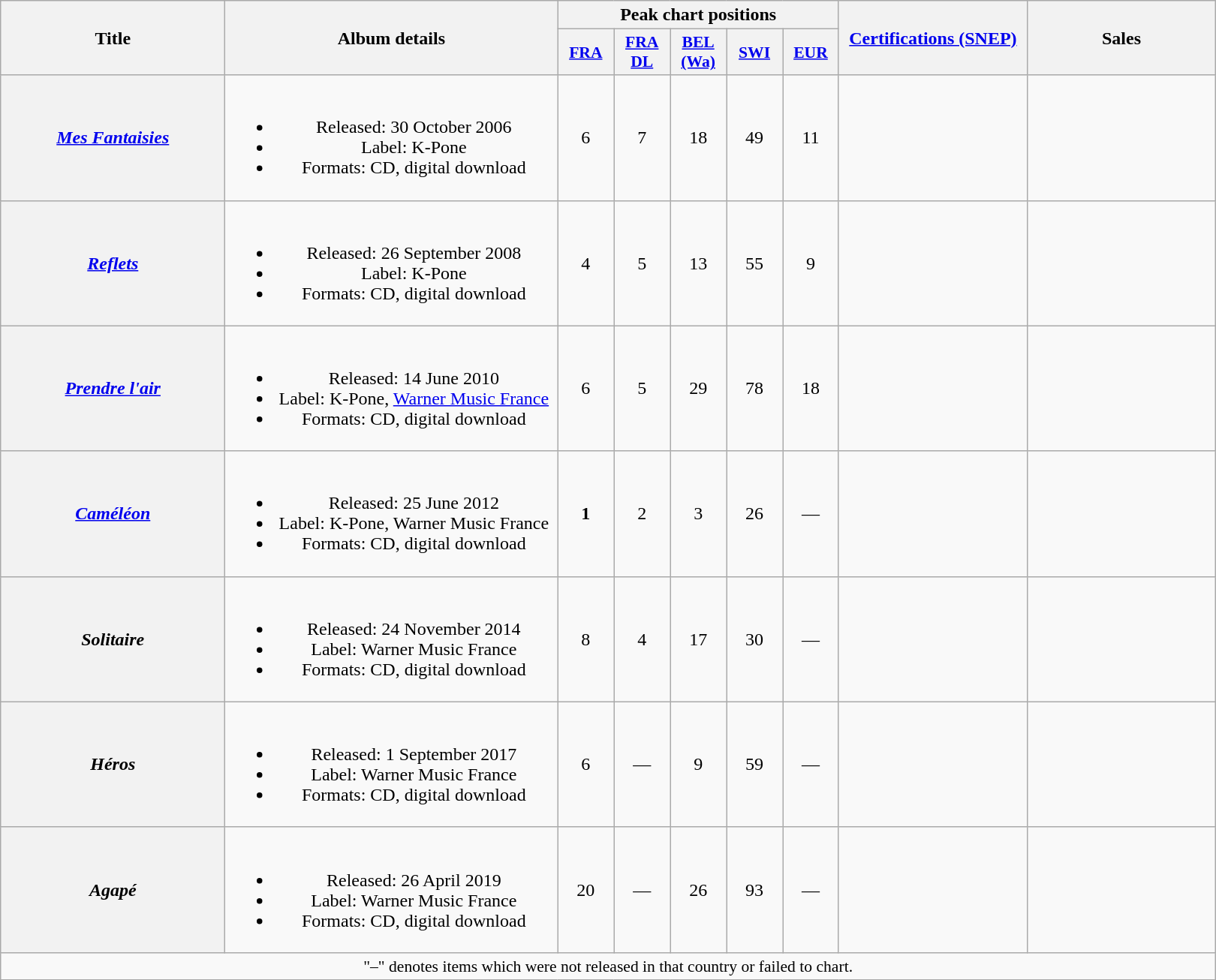<table class="wikitable plainrowheaders" style="text-align:center;">
<tr>
<th scope="col" rowspan="2" style="width:12em;">Title</th>
<th scope="col" rowspan="2" style="width:18em;">Album details</th>
<th scope="col" colspan="5">Peak chart positions</th>
<th scope="col" rowspan="2" style="width:10em;"><a href='#'>Certifications (SNEP)</a></th>
<th scope="col" rowspan="2" style="width:10em;">Sales</th>
</tr>
<tr>
<th scope="col" style="width:3em;font-size:90%;"><a href='#'>FRA</a><br></th>
<th scope="col" style="width:3em;font-size:90%;"><a href='#'>FRA</a> <br><a href='#'>DL</a></th>
<th scope="col" style="width:3em;font-size:90%;"><a href='#'>BEL<br>(Wa)</a><br></th>
<th scope="col" style="width:3em;font-size:90%;"><a href='#'>SWI</a><br></th>
<th scope="col" style="width:3em;font-size:90%;"><a href='#'>EUR</a></th>
</tr>
<tr>
<th scope="row"><em><a href='#'>Mes Fantaisies</a></em></th>
<td><br><ul><li>Released: 30 October 2006</li><li>Label: K-Pone</li><li>Formats: CD, digital download</li></ul></td>
<td>6</td>
<td>7</td>
<td>18</td>
<td>49</td>
<td>11</td>
<td></td>
<td></td>
</tr>
<tr>
<th scope="row"><em><a href='#'>Reflets</a></em></th>
<td><br><ul><li>Released: 26 September 2008</li><li>Label: K-Pone</li><li>Formats: CD, digital download</li></ul></td>
<td>4</td>
<td>5</td>
<td>13</td>
<td>55</td>
<td>9</td>
<td></td>
<td></td>
</tr>
<tr>
<th scope="row"><em><a href='#'>Prendre l'air</a></em></th>
<td><br><ul><li>Released: 14 June 2010</li><li>Label: K-Pone, <a href='#'>Warner Music France</a></li><li>Formats: CD, digital download</li></ul></td>
<td>6</td>
<td>5</td>
<td>29</td>
<td>78</td>
<td>18</td>
<td></td>
<td></td>
</tr>
<tr>
<th scope="row"><em><a href='#'>Caméléon</a></em></th>
<td><br><ul><li>Released: 25 June 2012</li><li>Label: K-Pone, Warner Music France</li><li>Formats: CD, digital download</li></ul></td>
<td><strong>1</strong></td>
<td>2</td>
<td>3</td>
<td>26</td>
<td>—</td>
<td></td>
<td></td>
</tr>
<tr>
<th scope="row"><em>Solitaire</em></th>
<td><br><ul><li>Released: 24 November 2014</li><li>Label: Warner Music France</li><li>Formats: CD, digital download</li></ul></td>
<td>8</td>
<td>4</td>
<td>17</td>
<td>30</td>
<td>—</td>
<td></td>
<td></td>
</tr>
<tr>
<th scope="row"><em>Héros</em></th>
<td><br><ul><li>Released: 1 September 2017</li><li>Label: Warner Music France</li><li>Formats: CD, digital download</li></ul></td>
<td>6</td>
<td>—</td>
<td>9</td>
<td>59</td>
<td>—</td>
<td></td>
<td></td>
</tr>
<tr>
<th scope="row"><em>Agapé</em></th>
<td><br><ul><li>Released: 26 April 2019</li><li>Label: Warner Music France</li><li>Formats: CD, digital download</li></ul></td>
<td>20<br></td>
<td>—</td>
<td>26</td>
<td>93</td>
<td>—</td>
<td></td>
<td></td>
</tr>
<tr>
<td colspan="12" align="center" style="font-size:90%;">"–" denotes items which were not released in that country or failed to chart.</td>
</tr>
</table>
